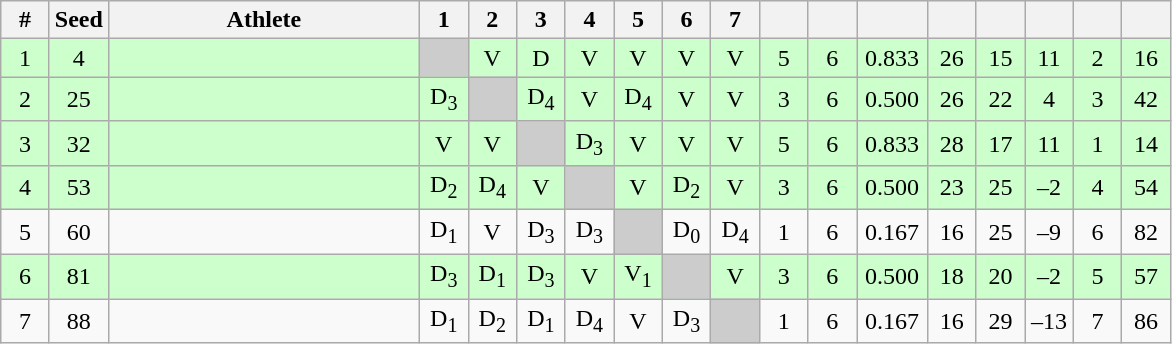<table class="wikitable" style="text-align:center">
<tr>
<th width="25">#</th>
<th width="25">Seed</th>
<th width="200">Athlete</th>
<th width="25">1</th>
<th width="25">2</th>
<th width="25">3</th>
<th width="25">4</th>
<th width="25">5</th>
<th width="25">6</th>
<th width="25">7</th>
<th width="25"></th>
<th width="25"></th>
<th width="40"></th>
<th width="25"></th>
<th width="25"></th>
<th width="25"></th>
<th width="25"></th>
<th width="25"></th>
</tr>
<tr bgcolor="ccffcc">
<td>1</td>
<td>4</td>
<td align=left></td>
<td bgcolor="#cccccc"></td>
<td>V</td>
<td>D</td>
<td>V</td>
<td>V</td>
<td>V</td>
<td>V</td>
<td>5</td>
<td>6</td>
<td>0.833</td>
<td>26</td>
<td>15</td>
<td>11</td>
<td>2</td>
<td>16</td>
</tr>
<tr bgcolor="ccffcc">
<td>2</td>
<td>25</td>
<td align=left></td>
<td>D<sub>3</sub></td>
<td bgcolor="#cccccc"></td>
<td>D<sub>4</sub></td>
<td>V</td>
<td>D<sub>4</sub></td>
<td>V</td>
<td>V</td>
<td>3</td>
<td>6</td>
<td>0.500</td>
<td>26</td>
<td>22</td>
<td>4</td>
<td>3</td>
<td>42</td>
</tr>
<tr bgcolor="ccffcc">
<td>3</td>
<td>32</td>
<td align=left></td>
<td>V</td>
<td>V</td>
<td bgcolor="#cccccc"></td>
<td>D<sub>3</sub></td>
<td>V</td>
<td>V</td>
<td>V</td>
<td>5</td>
<td>6</td>
<td>0.833</td>
<td>28</td>
<td>17</td>
<td>11</td>
<td>1</td>
<td>14</td>
</tr>
<tr bgcolor="ccffcc">
<td>4</td>
<td>53</td>
<td align=left></td>
<td>D<sub>2</sub></td>
<td>D<sub>4</sub></td>
<td>V</td>
<td bgcolor="#cccccc"></td>
<td>V</td>
<td>D<sub>2</sub></td>
<td>V</td>
<td>3</td>
<td>6</td>
<td>0.500</td>
<td>23</td>
<td>25</td>
<td>–2</td>
<td>4</td>
<td>54</td>
</tr>
<tr>
<td>5</td>
<td>60</td>
<td align=left></td>
<td>D<sub>1</sub></td>
<td>V</td>
<td>D<sub>3</sub></td>
<td>D<sub>3</sub></td>
<td bgcolor="#cccccc"></td>
<td>D<sub>0</sub></td>
<td>D<sub>4</sub></td>
<td>1</td>
<td>6</td>
<td>0.167</td>
<td>16</td>
<td>25</td>
<td>–9</td>
<td>6</td>
<td>82</td>
</tr>
<tr bgcolor="ccffcc">
<td>6</td>
<td>81</td>
<td align=left></td>
<td>D<sub>3</sub></td>
<td>D<sub>1</sub></td>
<td>D<sub>3</sub></td>
<td>V</td>
<td>V<sub>1</sub></td>
<td bgcolor="#cccccc"></td>
<td>V</td>
<td>3</td>
<td>6</td>
<td>0.500</td>
<td>18</td>
<td>20</td>
<td>–2</td>
<td>5</td>
<td>57</td>
</tr>
<tr>
<td>7</td>
<td>88</td>
<td align=left></td>
<td>D<sub>1</sub></td>
<td>D<sub>2</sub></td>
<td>D<sub>1</sub></td>
<td>D<sub>4</sub></td>
<td>V</td>
<td>D<sub>3</sub></td>
<td bgcolor="#cccccc"></td>
<td>1</td>
<td>6</td>
<td>0.167</td>
<td>16</td>
<td>29</td>
<td>–13</td>
<td>7</td>
<td>86</td>
</tr>
</table>
